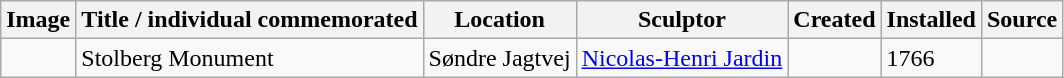<table class="wikitable sortable">
<tr>
<th>Image</th>
<th>Title / individual commemorated</th>
<th>Location</th>
<th>Sculptor</th>
<th>Created</th>
<th>Installed</th>
<th>Source</th>
</tr>
<tr>
<td></td>
<td>Stolberg Monument</td>
<td>Søndre Jagtvej</td>
<td><a href='#'>Nicolas-Henri Jardin</a></td>
<td></td>
<td>1766</td>
<td></td>
</tr>
</table>
